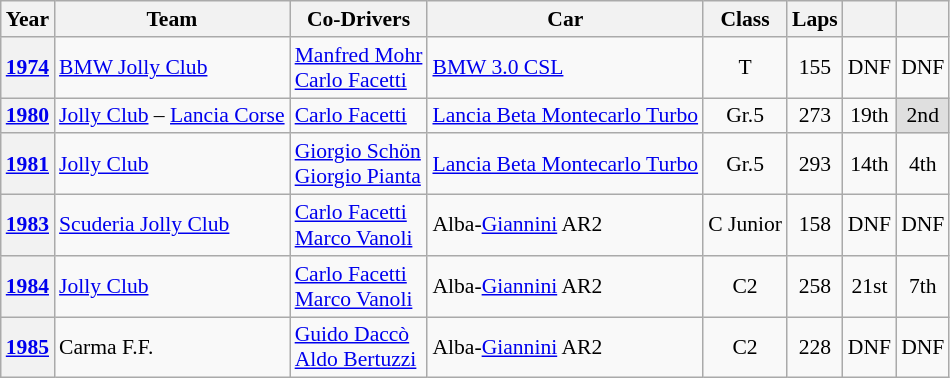<table class="wikitable" style="text-align:center; font-size:90%">
<tr>
<th>Year</th>
<th>Team</th>
<th>Co-Drivers</th>
<th>Car</th>
<th>Class</th>
<th>Laps</th>
<th></th>
<th></th>
</tr>
<tr>
<th><a href='#'>1974</a></th>
<td align="left"> <a href='#'>BMW Jolly Club</a></td>
<td align="left"> <a href='#'>Manfred Mohr</a><br> <a href='#'>Carlo Facetti</a></td>
<td align="left"><a href='#'>BMW 3.0 CSL</a></td>
<td>T</td>
<td>155</td>
<td>DNF</td>
<td>DNF</td>
</tr>
<tr>
<th><a href='#'>1980</a></th>
<td align="left"> <a href='#'>Jolly Club</a> – <a href='#'>Lancia Corse</a></td>
<td align="left"> <a href='#'>Carlo Facetti</a></td>
<td align="left"><a href='#'>Lancia Beta Montecarlo Turbo</a></td>
<td>Gr.5</td>
<td>273</td>
<td>19th</td>
<td style="background:#dfdfdf;">2nd</td>
</tr>
<tr>
<th><a href='#'>1981</a></th>
<td align="left"> <a href='#'>Jolly Club</a></td>
<td align="left"> <a href='#'>Giorgio Schön</a><br> <a href='#'>Giorgio Pianta</a></td>
<td align="left"><a href='#'>Lancia Beta Montecarlo Turbo</a></td>
<td>Gr.5</td>
<td>293</td>
<td>14th</td>
<td>4th</td>
</tr>
<tr>
<th><a href='#'>1983</a></th>
<td align="left"> <a href='#'>Scuderia Jolly Club</a></td>
<td align="left"> <a href='#'>Carlo Facetti</a><br> <a href='#'>Marco Vanoli</a></td>
<td align="left">Alba-<a href='#'>Giannini</a> AR2</td>
<td>C Junior</td>
<td>158</td>
<td>DNF</td>
<td>DNF</td>
</tr>
<tr>
<th><a href='#'>1984</a></th>
<td align="left"> <a href='#'>Jolly Club</a></td>
<td align="left"> <a href='#'>Carlo Facetti</a><br> <a href='#'>Marco Vanoli</a></td>
<td align="left">Alba-<a href='#'>Giannini</a> AR2</td>
<td>C2</td>
<td>258</td>
<td>21st</td>
<td>7th</td>
</tr>
<tr>
<th><a href='#'>1985</a></th>
<td align="left"> Carma F.F.</td>
<td align="left"> <a href='#'>Guido Daccò</a><br> <a href='#'>Aldo Bertuzzi</a></td>
<td align="left">Alba-<a href='#'>Giannini</a> AR2</td>
<td>C2</td>
<td>228</td>
<td>DNF</td>
<td>DNF</td>
</tr>
</table>
